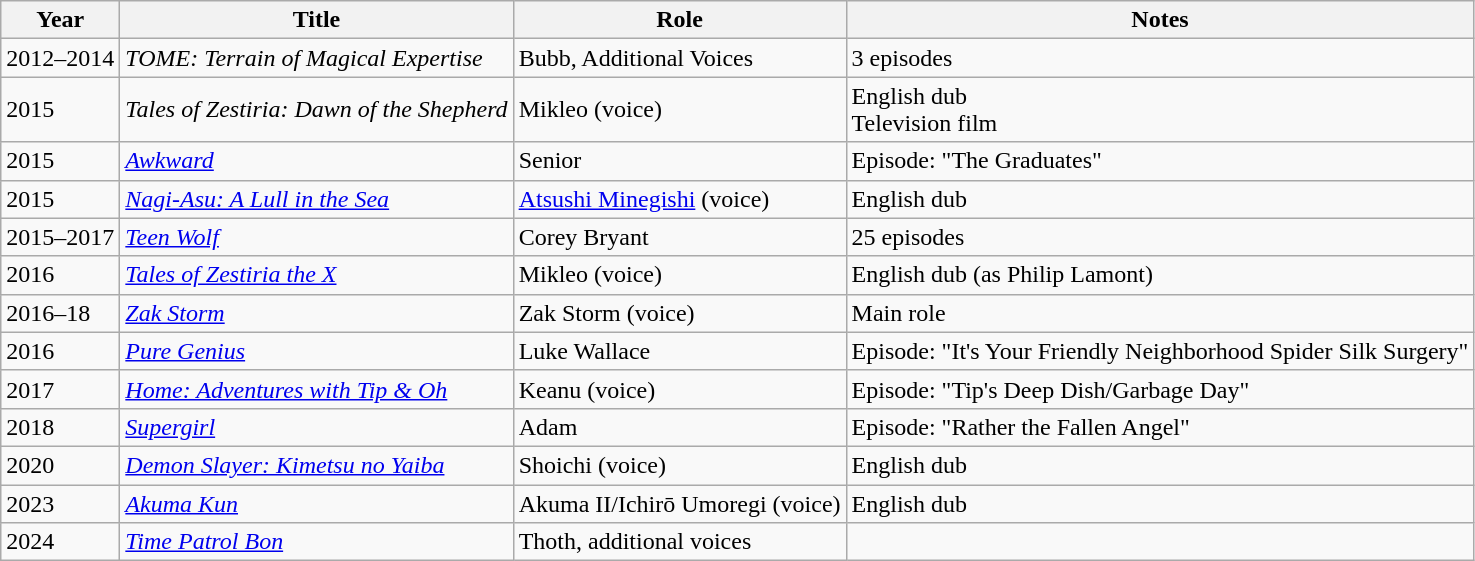<table class="wikitable sortable">
<tr>
<th>Year</th>
<th>Title</th>
<th>Role</th>
<th class="unsortable">Notes</th>
</tr>
<tr>
<td>2012–2014</td>
<td><em>TOME: Terrain of Magical Expertise</em></td>
<td>Bubb, Additional Voices</td>
<td>3 episodes</td>
</tr>
<tr>
<td>2015</td>
<td><em>Tales of Zestiria: Dawn of the Shepherd</em></td>
<td>Mikleo (voice)</td>
<td>English dub<br>Television film</td>
</tr>
<tr>
<td>2015</td>
<td><em><a href='#'>Awkward</a></em></td>
<td>Senior</td>
<td>Episode: "The Graduates"</td>
</tr>
<tr>
<td>2015</td>
<td><em><a href='#'>Nagi-Asu: A Lull in the Sea</a></em></td>
<td><a href='#'>Atsushi Minegishi</a> (voice)</td>
<td>English dub</td>
</tr>
<tr>
<td>2015–2017</td>
<td><em><a href='#'>Teen Wolf</a></em></td>
<td>Corey Bryant</td>
<td>25 episodes</td>
</tr>
<tr>
<td>2016</td>
<td><em><a href='#'>Tales of Zestiria the X</a></em></td>
<td>Mikleo (voice)</td>
<td>English dub (as Philip Lamont)</td>
</tr>
<tr>
<td>2016–18</td>
<td><em><a href='#'>Zak Storm</a></em></td>
<td>Zak Storm (voice)</td>
<td>Main role</td>
</tr>
<tr>
<td>2016</td>
<td><em><a href='#'>Pure Genius</a></em></td>
<td>Luke Wallace</td>
<td>Episode: "It's Your Friendly Neighborhood Spider Silk Surgery"</td>
</tr>
<tr>
<td>2017</td>
<td><em><a href='#'>Home: Adventures with Tip & Oh</a></em></td>
<td>Keanu (voice)</td>
<td>Episode: "Tip's Deep Dish/Garbage Day"</td>
</tr>
<tr>
<td>2018</td>
<td><em><a href='#'>Supergirl</a></em></td>
<td>Adam</td>
<td>Episode: "Rather the Fallen Angel"</td>
</tr>
<tr>
<td>2020</td>
<td><em><a href='#'>Demon Slayer: Kimetsu no Yaiba</a></em></td>
<td>Shoichi (voice)</td>
<td>English dub</td>
</tr>
<tr>
<td>2023</td>
<td><em><a href='#'>Akuma Kun</a></em></td>
<td>Akuma II/Ichirō Umoregi (voice)</td>
<td>English dub</td>
</tr>
<tr>
<td>2024</td>
<td><em><a href='#'>Time Patrol Bon</a></em></td>
<td>Thoth, additional voices</td>
<td></td>
</tr>
</table>
